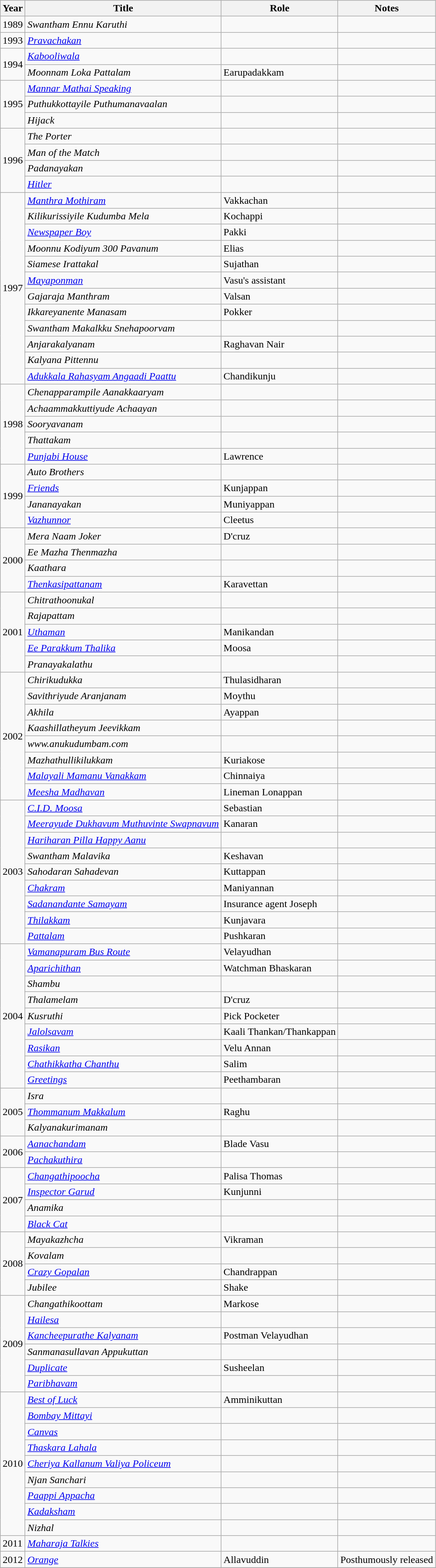<table class="wikitable sortable">
<tr>
<th>Year</th>
<th>Title</th>
<th>Role</th>
<th class="unsortable">Notes</th>
</tr>
<tr>
<td>1989</td>
<td><em>Swantham Ennu Karuthi</em></td>
<td></td>
<td></td>
</tr>
<tr>
<td>1993</td>
<td><em><a href='#'>Pravachakan</a></em></td>
<td></td>
<td></td>
</tr>
<tr>
<td rowspan=2>1994</td>
<td><em><a href='#'>Kabooliwala</a></em></td>
<td></td>
<td></td>
</tr>
<tr>
<td><em>Moonnam Loka Pattalam</em></td>
<td>Earupadakkam</td>
<td></td>
</tr>
<tr>
<td rowspan=3>1995</td>
<td><em><a href='#'>Mannar Mathai Speaking</a></em></td>
<td></td>
<td></td>
</tr>
<tr>
<td><em>Puthukkottayile Puthumanavaalan</em></td>
<td></td>
<td></td>
</tr>
<tr>
<td><em>Hijack</em></td>
<td></td>
<td></td>
</tr>
<tr>
<td rowspan=4>1996</td>
<td><em>The Porter</em></td>
<td></td>
<td></td>
</tr>
<tr>
<td><em>Man of the Match</em></td>
<td></td>
<td></td>
</tr>
<tr>
<td><em>Padanayakan</em></td>
<td></td>
<td></td>
</tr>
<tr>
<td><em><a href='#'>Hitler</a></em></td>
<td></td>
<td></td>
</tr>
<tr>
<td rowspan=12>1997</td>
<td><em><a href='#'>Manthra Mothiram</a></em></td>
<td>Vakkachan</td>
<td></td>
</tr>
<tr>
<td><em>Kilikurissiyile Kudumba Mela</em></td>
<td>Kochappi</td>
<td></td>
</tr>
<tr>
<td><em><a href='#'>Newspaper Boy</a></em></td>
<td>Pakki</td>
<td></td>
</tr>
<tr>
<td><em>Moonnu Kodiyum 300 Pavanum</em></td>
<td>Elias</td>
<td></td>
</tr>
<tr>
<td><em>Siamese Irattakal</em></td>
<td>Sujathan</td>
<td></td>
</tr>
<tr>
<td><em><a href='#'>Mayaponman</a></em></td>
<td>Vasu's assistant</td>
<td></td>
</tr>
<tr>
<td><em>Gajaraja Manthram</em></td>
<td>Valsan</td>
<td></td>
</tr>
<tr>
<td><em>Ikkareyanente Manasam</em></td>
<td>Pokker</td>
<td></td>
</tr>
<tr>
<td><em>Swantham Makalkku Snehapoorvam</em></td>
<td></td>
<td></td>
</tr>
<tr>
<td><em>Anjarakalyanam</em></td>
<td>Raghavan Nair</td>
<td></td>
</tr>
<tr>
<td><em>Kalyana Pittennu</em></td>
<td></td>
<td></td>
</tr>
<tr>
<td><em><a href='#'>Adukkala Rahasyam Angaadi Paattu</a></em></td>
<td>Chandikunju</td>
<td></td>
</tr>
<tr>
<td rowspan=5>1998</td>
<td><em>Chenapparampile Aanakkaaryam</em></td>
<td></td>
<td></td>
</tr>
<tr>
<td><em>Achaammakkuttiyude Achaayan</em></td>
<td></td>
<td></td>
</tr>
<tr>
<td><em>Sooryavanam</em></td>
<td></td>
<td></td>
</tr>
<tr>
<td><em>Thattakam</em></td>
<td></td>
<td></td>
</tr>
<tr>
<td><em><a href='#'>Punjabi House</a></em></td>
<td>Lawrence</td>
<td></td>
</tr>
<tr>
<td rowspan=4>1999</td>
<td><em>Auto Brothers</em></td>
<td></td>
<td></td>
</tr>
<tr>
<td><em><a href='#'>Friends</a></em></td>
<td>Kunjappan</td>
<td></td>
</tr>
<tr>
<td><em>Jananayakan</em></td>
<td>Muniyappan</td>
<td></td>
</tr>
<tr>
<td><em><a href='#'>Vazhunnor</a></em></td>
<td>Cleetus</td>
<td></td>
</tr>
<tr>
<td rowspan=4>2000</td>
<td><em>Mera Naam Joker</em></td>
<td>D'cruz</td>
<td></td>
</tr>
<tr>
<td><em>Ee Mazha Thenmazha</em></td>
<td></td>
<td></td>
</tr>
<tr>
<td><em>Kaathara</em></td>
<td></td>
<td></td>
</tr>
<tr>
<td><em><a href='#'>Thenkasipattanam</a></em></td>
<td>Karavettan</td>
<td></td>
</tr>
<tr>
<td rowspan=5>2001</td>
<td><em>Chitrathoonukal</em></td>
<td></td>
<td></td>
</tr>
<tr>
<td><em>Rajapattam</em></td>
<td></td>
<td></td>
</tr>
<tr>
<td><em><a href='#'>Uthaman</a></em></td>
<td>Manikandan</td>
<td></td>
</tr>
<tr>
<td><em><a href='#'>Ee Parakkum Thalika</a></em></td>
<td>Moosa</td>
<td></td>
</tr>
<tr>
<td><em>Pranayakalathu</em></td>
<td></td>
<td></td>
</tr>
<tr>
<td rowspan=8>2002</td>
<td><em>Chirikudukka</em></td>
<td>Thulasidharan</td>
<td></td>
</tr>
<tr>
<td><em>Savithriyude Aranjanam</em></td>
<td>Moythu</td>
<td></td>
</tr>
<tr>
<td><em>Akhila</em></td>
<td>Ayappan</td>
<td></td>
</tr>
<tr>
<td><em>Kaashillatheyum Jeevikkam</em></td>
<td></td>
<td></td>
</tr>
<tr>
<td><em>www.anukudumbam.com</em></td>
<td></td>
<td></td>
</tr>
<tr>
<td><em>Mazhathullikilukkam</em></td>
<td>Kuriakose</td>
<td></td>
</tr>
<tr>
<td><em><a href='#'>Malayali Mamanu Vanakkam</a></em></td>
<td>Chinnaiya</td>
<td></td>
</tr>
<tr>
<td><em><a href='#'>Meesha Madhavan</a></em></td>
<td>Lineman Lonappan</td>
<td></td>
</tr>
<tr>
<td rowspan=9>2003</td>
<td><em><a href='#'>C.I.D. Moosa</a></em></td>
<td>Sebastian</td>
<td></td>
</tr>
<tr>
<td><em><a href='#'>Meerayude Dukhavum Muthuvinte Swapnavum</a></em></td>
<td>Kanaran</td>
<td></td>
</tr>
<tr>
<td><em><a href='#'>Hariharan Pilla Happy Aanu</a></em></td>
<td></td>
<td></td>
</tr>
<tr>
<td><em>Swantham Malavika</em></td>
<td>Keshavan</td>
<td></td>
</tr>
<tr>
<td><em>Sahodaran Sahadevan</em></td>
<td>Kuttappan</td>
<td></td>
</tr>
<tr>
<td><em><a href='#'>Chakram</a></em></td>
<td>Maniyannan</td>
<td></td>
</tr>
<tr>
<td><em><a href='#'>Sadanandante Samayam</a></em></td>
<td>Insurance agent Joseph</td>
<td></td>
</tr>
<tr>
<td><em><a href='#'>Thilakkam</a></em></td>
<td>Kunjavara</td>
<td></td>
</tr>
<tr>
<td><em><a href='#'>Pattalam</a></em></td>
<td>Pushkaran</td>
<td></td>
</tr>
<tr>
<td rowspan=9>2004</td>
<td><em><a href='#'>Vamanapuram Bus Route</a></em></td>
<td>Velayudhan</td>
<td></td>
</tr>
<tr>
<td><em><a href='#'>Aparichithan</a></em></td>
<td>Watchman Bhaskaran</td>
<td></td>
</tr>
<tr>
<td><em>Shambu</em></td>
<td></td>
<td></td>
</tr>
<tr>
<td><em>Thalamelam</em></td>
<td>D'cruz</td>
<td></td>
</tr>
<tr>
<td><em>Kusruthi</em></td>
<td>Pick Pocketer</td>
<td></td>
</tr>
<tr>
<td><em><a href='#'>Jalolsavam</a></em></td>
<td>Kaali Thankan/Thankappan</td>
<td></td>
</tr>
<tr>
<td><em><a href='#'>Rasikan</a></em></td>
<td>Velu Annan</td>
<td></td>
</tr>
<tr>
<td><em><a href='#'>Chathikkatha Chanthu</a></em></td>
<td>Salim</td>
<td></td>
</tr>
<tr>
<td><em><a href='#'>Greetings</a></em></td>
<td>Peethambaran</td>
<td></td>
</tr>
<tr>
<td rowspan=3>2005</td>
<td><em>Isra</em></td>
<td></td>
<td></td>
</tr>
<tr>
<td><em><a href='#'>Thommanum Makkalum</a></em></td>
<td>Raghu</td>
<td></td>
</tr>
<tr>
<td><em>Kalyanakurimanam</em></td>
<td></td>
<td></td>
</tr>
<tr>
<td rowspan=2>2006</td>
<td><em><a href='#'>Aanachandam</a></em></td>
<td>Blade Vasu</td>
<td></td>
</tr>
<tr>
<td><em><a href='#'>Pachakuthira</a></em></td>
<td></td>
<td></td>
</tr>
<tr>
<td rowspan=4>2007</td>
<td><em><a href='#'>Changathipoocha</a></em></td>
<td>Palisa Thomas</td>
<td></td>
</tr>
<tr>
<td><em><a href='#'>Inspector Garud</a></em></td>
<td>Kunjunni</td>
<td></td>
</tr>
<tr>
<td><em>Anamika</em></td>
<td></td>
<td></td>
</tr>
<tr>
<td><em><a href='#'>Black Cat</a></em></td>
<td></td>
<td></td>
</tr>
<tr>
<td rowspan=4>2008</td>
<td><em>Mayakazhcha</em></td>
<td>Vikraman</td>
<td></td>
</tr>
<tr>
<td><em>Kovalam</em></td>
<td></td>
<td></td>
</tr>
<tr>
<td><em><a href='#'>Crazy Gopalan</a></em></td>
<td>Chandrappan</td>
<td></td>
</tr>
<tr>
<td><em>Jubilee</em></td>
<td>Shake</td>
<td></td>
</tr>
<tr>
<td rowspan=6>2009</td>
<td><em>Changathikoottam</em></td>
<td>Markose</td>
<td></td>
</tr>
<tr>
<td><em><a href='#'>Hailesa</a></em></td>
<td></td>
<td></td>
</tr>
<tr>
<td><em><a href='#'>Kancheepurathe Kalyanam</a></em></td>
<td>Postman Velayudhan</td>
<td></td>
</tr>
<tr>
<td><em>Sanmanasullavan Appukuttan</em></td>
<td></td>
<td></td>
</tr>
<tr>
<td><em><a href='#'>Duplicate</a></em></td>
<td>Susheelan</td>
<td></td>
</tr>
<tr>
<td><em><a href='#'>Paribhavam</a></em></td>
<td></td>
<td></td>
</tr>
<tr>
<td rowspan=9>2010</td>
<td><em><a href='#'>Best of Luck</a></em></td>
<td>Amminikuttan</td>
<td></td>
</tr>
<tr>
<td><em><a href='#'>Bombay Mittayi</a></em></td>
<td></td>
<td></td>
</tr>
<tr>
<td><em><a href='#'>Canvas</a></em></td>
<td></td>
<td></td>
</tr>
<tr>
<td><em><a href='#'>Thaskara Lahala</a></em></td>
<td></td>
<td></td>
</tr>
<tr>
<td><em><a href='#'>Cheriya Kallanum Valiya Policeum</a></em></td>
<td></td>
<td></td>
</tr>
<tr>
<td><em>Njan Sanchari</em></td>
<td></td>
<td></td>
</tr>
<tr>
<td><em><a href='#'>Paappi Appacha</a></em></td>
<td></td>
<td></td>
</tr>
<tr>
<td><em><a href='#'>Kadaksham</a></em></td>
<td></td>
<td></td>
</tr>
<tr>
<td><em>Nizhal</em></td>
<td></td>
<td></td>
</tr>
<tr>
<td>2011</td>
<td><em><a href='#'>Maharaja Talkies</a></em></td>
<td></td>
<td></td>
</tr>
<tr>
<td>2012</td>
<td><em><a href='#'>Orange</a></em></td>
<td>Allavuddin</td>
<td>Posthumously released</td>
</tr>
<tr>
</tr>
</table>
